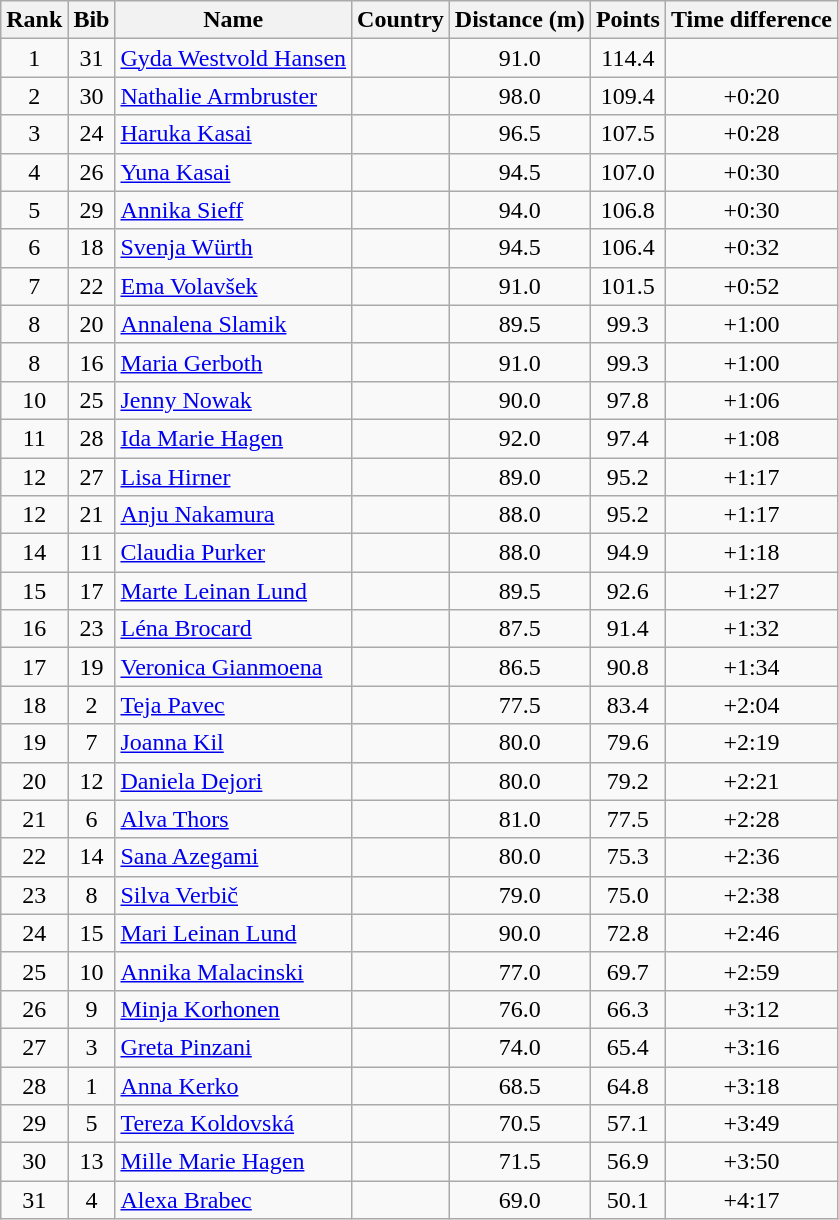<table class="wikitable sortable" style="text-align:center">
<tr>
<th>Rank</th>
<th>Bib</th>
<th>Name</th>
<th>Country</th>
<th>Distance (m)</th>
<th>Points</th>
<th>Time difference</th>
</tr>
<tr>
<td>1</td>
<td>31</td>
<td align=left><a href='#'>Gyda Westvold Hansen</a></td>
<td align=left></td>
<td>91.0</td>
<td>114.4</td>
<td></td>
</tr>
<tr>
<td>2</td>
<td>30</td>
<td align=left><a href='#'>Nathalie Armbruster</a></td>
<td align=left></td>
<td>98.0</td>
<td>109.4</td>
<td>+0:20</td>
</tr>
<tr>
<td>3</td>
<td>24</td>
<td align=left><a href='#'>Haruka Kasai</a></td>
<td align=left></td>
<td>96.5</td>
<td>107.5</td>
<td>+0:28</td>
</tr>
<tr>
<td>4</td>
<td>26</td>
<td align=left><a href='#'>Yuna Kasai</a></td>
<td align=left></td>
<td>94.5</td>
<td>107.0</td>
<td>+0:30</td>
</tr>
<tr>
<td>5</td>
<td>29</td>
<td align=left><a href='#'>Annika Sieff</a></td>
<td align=left></td>
<td>94.0</td>
<td>106.8</td>
<td>+0:30</td>
</tr>
<tr>
<td>6</td>
<td>18</td>
<td align=left><a href='#'>Svenja Würth</a></td>
<td align=left></td>
<td>94.5</td>
<td>106.4</td>
<td>+0:32</td>
</tr>
<tr>
<td>7</td>
<td>22</td>
<td align=left><a href='#'>Ema Volavšek</a></td>
<td align=left></td>
<td>91.0</td>
<td>101.5</td>
<td>+0:52</td>
</tr>
<tr>
<td>8</td>
<td>20</td>
<td align=left><a href='#'>Annalena Slamik</a></td>
<td align=left></td>
<td>89.5</td>
<td>99.3</td>
<td>+1:00</td>
</tr>
<tr>
<td>8</td>
<td>16</td>
<td align=left><a href='#'>Maria Gerboth</a></td>
<td align=left></td>
<td>91.0</td>
<td>99.3</td>
<td>+1:00</td>
</tr>
<tr>
<td>10</td>
<td>25</td>
<td align=left><a href='#'>Jenny Nowak</a></td>
<td align=left></td>
<td>90.0</td>
<td>97.8</td>
<td>+1:06</td>
</tr>
<tr>
<td>11</td>
<td>28</td>
<td align=left><a href='#'>Ida Marie Hagen</a></td>
<td align=left></td>
<td>92.0</td>
<td>97.4</td>
<td>+1:08</td>
</tr>
<tr>
<td>12</td>
<td>27</td>
<td align=left><a href='#'>Lisa Hirner</a></td>
<td align=left></td>
<td>89.0</td>
<td>95.2</td>
<td>+1:17</td>
</tr>
<tr>
<td>12</td>
<td>21</td>
<td align=left><a href='#'>Anju Nakamura</a></td>
<td align=left></td>
<td>88.0</td>
<td>95.2</td>
<td>+1:17</td>
</tr>
<tr>
<td>14</td>
<td>11</td>
<td align=left><a href='#'>Claudia Purker</a></td>
<td align=left></td>
<td>88.0</td>
<td>94.9</td>
<td>+1:18</td>
</tr>
<tr>
<td>15</td>
<td>17</td>
<td align=left><a href='#'>Marte Leinan Lund</a></td>
<td align=left></td>
<td>89.5</td>
<td>92.6</td>
<td>+1:27</td>
</tr>
<tr>
<td>16</td>
<td>23</td>
<td align=left><a href='#'>Léna Brocard</a></td>
<td align=left></td>
<td>87.5</td>
<td>91.4</td>
<td>+1:32</td>
</tr>
<tr>
<td>17</td>
<td>19</td>
<td align=left><a href='#'>Veronica Gianmoena</a></td>
<td align=left></td>
<td>86.5</td>
<td>90.8</td>
<td>+1:34</td>
</tr>
<tr>
<td>18</td>
<td>2</td>
<td align=left><a href='#'>Teja Pavec</a></td>
<td align=left></td>
<td>77.5</td>
<td>83.4</td>
<td>+2:04</td>
</tr>
<tr>
<td>19</td>
<td>7</td>
<td align=left><a href='#'>Joanna Kil</a></td>
<td align=left></td>
<td>80.0</td>
<td>79.6</td>
<td>+2:19</td>
</tr>
<tr>
<td>20</td>
<td>12</td>
<td align=left><a href='#'>Daniela Dejori</a></td>
<td align=left></td>
<td>80.0</td>
<td>79.2</td>
<td>+2:21</td>
</tr>
<tr>
<td>21</td>
<td>6</td>
<td align=left><a href='#'>Alva Thors</a></td>
<td align=left></td>
<td>81.0</td>
<td>77.5</td>
<td>+2:28</td>
</tr>
<tr>
<td>22</td>
<td>14</td>
<td align=left><a href='#'>Sana Azegami</a></td>
<td align=left></td>
<td>80.0</td>
<td>75.3</td>
<td>+2:36</td>
</tr>
<tr>
<td>23</td>
<td>8</td>
<td align=left><a href='#'>Silva Verbič</a></td>
<td align=left></td>
<td>79.0</td>
<td>75.0</td>
<td>+2:38</td>
</tr>
<tr>
<td>24</td>
<td>15</td>
<td align=left><a href='#'>Mari Leinan Lund</a></td>
<td align=left></td>
<td>90.0</td>
<td>72.8</td>
<td>+2:46</td>
</tr>
<tr>
<td>25</td>
<td>10</td>
<td align=left><a href='#'>Annika Malacinski</a></td>
<td align=left></td>
<td>77.0</td>
<td>69.7</td>
<td>+2:59</td>
</tr>
<tr>
<td>26</td>
<td>9</td>
<td align=left><a href='#'>Minja Korhonen</a></td>
<td align=left></td>
<td>76.0</td>
<td>66.3</td>
<td>+3:12</td>
</tr>
<tr>
<td>27</td>
<td>3</td>
<td align=left><a href='#'>Greta Pinzani</a></td>
<td align=left></td>
<td>74.0</td>
<td>65.4</td>
<td>+3:16</td>
</tr>
<tr>
<td>28</td>
<td>1</td>
<td align=left><a href='#'>Anna Kerko</a></td>
<td align=left></td>
<td>68.5</td>
<td>64.8</td>
<td>+3:18</td>
</tr>
<tr>
<td>29</td>
<td>5</td>
<td align=left><a href='#'>Tereza Koldovská</a></td>
<td align=left></td>
<td>70.5</td>
<td>57.1</td>
<td>+3:49</td>
</tr>
<tr>
<td>30</td>
<td>13</td>
<td align=left><a href='#'>Mille Marie Hagen</a></td>
<td align=left></td>
<td>71.5</td>
<td>56.9</td>
<td>+3:50</td>
</tr>
<tr>
<td>31</td>
<td>4</td>
<td align=left><a href='#'>Alexa Brabec</a></td>
<td align=left></td>
<td>69.0</td>
<td>50.1</td>
<td>+4:17</td>
</tr>
</table>
